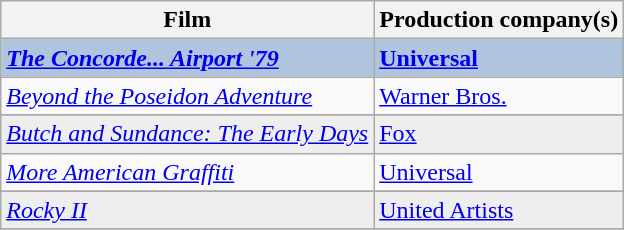<table class="wikitable sortable plainrowheaders">
<tr>
<th>Film</th>
<th class="unsortable">Production company(s)</th>
</tr>
<tr style="background:#B0C4DE">
<td><strong><em><a href='#'>The Concorde... Airport '79</a></em></strong></td>
<td><strong><a href='#'>Universal</a></strong></td>
</tr>
<tr>
<td><em><a href='#'>Beyond the Poseidon Adventure</a></em></td>
<td><a href='#'>Warner Bros.</a></td>
</tr>
<tr>
</tr>
<tr style="background:#eee;">
<td><em><a href='#'>Butch and Sundance: The Early Days</a></em></td>
<td><a href='#'>Fox</a></td>
</tr>
<tr>
<td><em><a href='#'>More American Graffiti</a></em></td>
<td><a href='#'>Universal</a></td>
</tr>
<tr>
</tr>
<tr style="background:#eee;">
<td><em><a href='#'>Rocky II</a></em></td>
<td><a href='#'>United Artists</a></td>
</tr>
<tr>
</tr>
</table>
